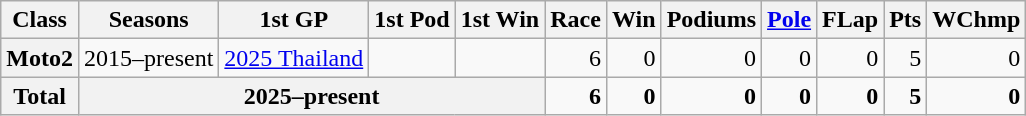<table class="wikitable" style="text-align:right;">
<tr>
<th>Class</th>
<th>Seasons</th>
<th>1st GP</th>
<th>1st Pod</th>
<th>1st Win</th>
<th>Race</th>
<th>Win</th>
<th>Podiums</th>
<th><a href='#'>Pole</a></th>
<th>FLap</th>
<th>Pts</th>
<th>WChmp</th>
</tr>
<tr>
<th>Moto2</th>
<td>2015–present</td>
<td style="text-align:left;"><a href='#'>2025 Thailand</a></td>
<td style="text-align:left;"></td>
<td style="text-align:left;"></td>
<td>6</td>
<td>0</td>
<td>0</td>
<td>0</td>
<td>0</td>
<td>5</td>
<td>0</td>
</tr>
<tr>
<th>Total</th>
<th colspan="4">2025–present</th>
<td><strong>6</strong></td>
<td><strong>0</strong></td>
<td><strong>0</strong></td>
<td><strong>0</strong></td>
<td><strong>0</strong></td>
<td><strong>5</strong></td>
<td><strong>0</strong></td>
</tr>
</table>
